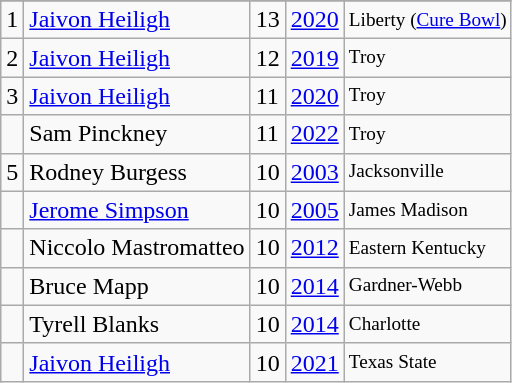<table class="wikitable">
<tr>
</tr>
<tr>
<td>1</td>
<td><a href='#'>Jaivon Heiligh</a></td>
<td>13</td>
<td><a href='#'>2020</a></td>
<td style="font-size:80%;">Liberty (<a href='#'>Cure Bowl</a>)</td>
</tr>
<tr>
<td>2</td>
<td><a href='#'>Jaivon Heiligh</a></td>
<td>12</td>
<td><a href='#'>2019</a></td>
<td style="font-size:80%;">Troy</td>
</tr>
<tr>
<td>3</td>
<td><a href='#'>Jaivon Heiligh</a></td>
<td>11</td>
<td><a href='#'>2020</a></td>
<td style="font-size:80%;">Troy</td>
</tr>
<tr>
<td></td>
<td>Sam Pinckney</td>
<td>11</td>
<td><a href='#'>2022</a></td>
<td style="font-size:80%;">Troy</td>
</tr>
<tr>
<td>5</td>
<td>Rodney Burgess</td>
<td>10</td>
<td><a href='#'>2003</a></td>
<td style="font-size:80%;">Jacksonville</td>
</tr>
<tr>
<td></td>
<td><a href='#'>Jerome Simpson</a></td>
<td>10</td>
<td><a href='#'>2005</a></td>
<td style="font-size:80%;">James Madison</td>
</tr>
<tr>
<td></td>
<td>Niccolo Mastromatteo</td>
<td>10</td>
<td><a href='#'>2012</a></td>
<td style="font-size:80%;">Eastern Kentucky</td>
</tr>
<tr>
<td></td>
<td>Bruce Mapp</td>
<td>10</td>
<td><a href='#'>2014</a></td>
<td style="font-size:80%;">Gardner-Webb</td>
</tr>
<tr>
<td></td>
<td>Tyrell Blanks</td>
<td>10</td>
<td><a href='#'>2014</a></td>
<td style="font-size:80%;">Charlotte</td>
</tr>
<tr>
<td></td>
<td><a href='#'>Jaivon Heiligh</a></td>
<td>10</td>
<td><a href='#'>2021</a></td>
<td style="font-size:80%;">Texas State</td>
</tr>
</table>
